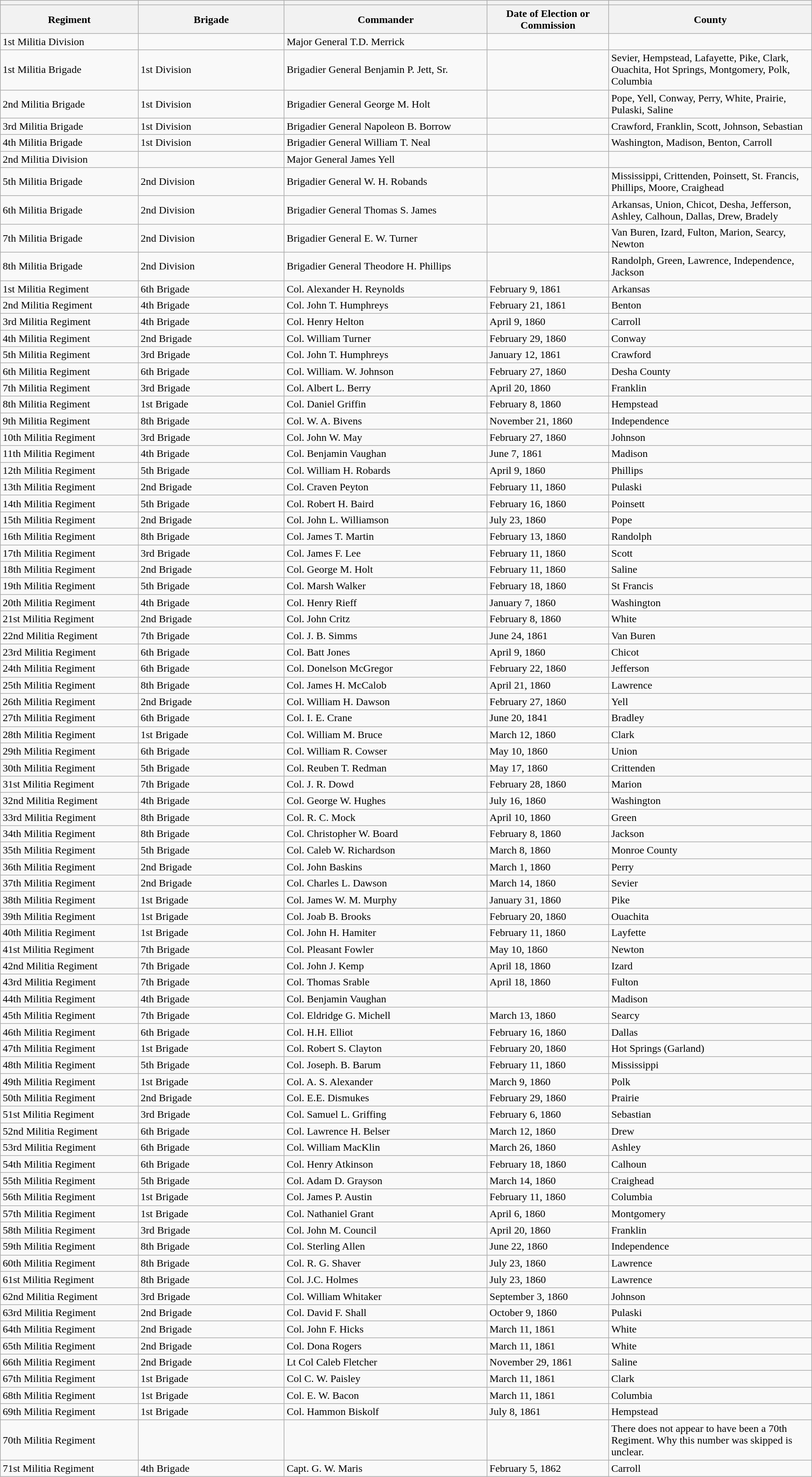<table class="wikitable sortable">
<tr>
<th width=17%></th>
<th width=18%></th>
<th width=25%></th>
<th width=15%></th>
<th width=25%></th>
</tr>
<tr>
<th>Regiment</th>
<th>Brigade</th>
<th>Commander</th>
<th>Date of Election or Commission</th>
<th>County</th>
</tr>
<tr>
<td>1st Militia Division</td>
<td></td>
<td>Major General T.D. Merrick</td>
<td></td>
<td></td>
</tr>
<tr>
<td>1st Militia Brigade</td>
<td>1st Division</td>
<td>Brigadier General Benjamin P. Jett, Sr.</td>
<td></td>
<td>Sevier, Hempstead, Lafayette, Pike, Clark, Ouachita, Hot Springs, Montgomery, Polk, Columbia</td>
</tr>
<tr>
<td>2nd Militia Brigade</td>
<td>1st Division</td>
<td>Brigadier General George M. Holt</td>
<td></td>
<td>Pope, Yell, Conway, Perry, White, Prairie, Pulaski, Saline</td>
</tr>
<tr>
<td>3rd Militia Brigade</td>
<td>1st Division</td>
<td>Brigadier General Napoleon B. Borrow</td>
<td></td>
<td>Crawford, Franklin, Scott, Johnson, Sebastian</td>
</tr>
<tr>
<td>4th Militia Brigade</td>
<td>1st Division</td>
<td>Brigadier General William T. Neal</td>
<td></td>
<td>Washington, Madison, Benton, Carroll</td>
</tr>
<tr>
<td>2nd Militia Division</td>
<td></td>
<td>Major General James Yell</td>
<td></td>
<td></td>
</tr>
<tr>
<td>5th Militia Brigade</td>
<td>2nd Division</td>
<td>Brigadier General W. H. Robands</td>
<td></td>
<td>Mississippi, Crittenden, Poinsett, St. Francis, Phillips, Moore, Craighead</td>
</tr>
<tr>
<td>6th Militia Brigade</td>
<td>2nd Division</td>
<td>Brigadier General Thomas S. James</td>
<td></td>
<td>Arkansas, Union, Chicot, Desha, Jefferson, Ashley, Calhoun, Dallas, Drew, Bradely</td>
</tr>
<tr>
<td>7th Militia Brigade</td>
<td>2nd Division</td>
<td>Brigadier General E. W. Turner</td>
<td></td>
<td>Van Buren, Izard, Fulton, Marion, Searcy, Newton</td>
</tr>
<tr>
<td>8th Militia Brigade</td>
<td>2nd Division</td>
<td>Brigadier General Theodore H. Phillips</td>
<td></td>
<td>Randolph, Green, Lawrence, Independence, Jackson</td>
</tr>
<tr>
<td>1st Militia Regiment</td>
<td>6th Brigade</td>
<td>Col. Alexander H. Reynolds</td>
<td>February 9, 1861</td>
<td>Arkansas</td>
</tr>
<tr>
<td>2nd Militia Regiment</td>
<td>4th Brigade</td>
<td>Col. John T. Humphreys</td>
<td>February 21, 1861</td>
<td>Benton</td>
</tr>
<tr>
<td>3rd Militia Regiment</td>
<td>4th Brigade</td>
<td>Col. Henry Helton</td>
<td>April 9, 1860</td>
<td>Carroll</td>
</tr>
<tr>
<td>4th Militia Regiment</td>
<td>2nd Brigade</td>
<td>Col. William Turner</td>
<td>February 29, 1860</td>
<td>Conway</td>
</tr>
<tr>
<td>5th Militia Regiment</td>
<td>3rd Brigade</td>
<td>Col. John T. Humphreys</td>
<td>January 12, 1861</td>
<td>Crawford</td>
</tr>
<tr>
<td>6th Militia Regiment</td>
<td>6th Brigade</td>
<td>Col. William. W. Johnson</td>
<td>February 27, 1860</td>
<td>Desha County</td>
</tr>
<tr>
<td>7th Militia Regiment</td>
<td>3rd Brigade</td>
<td>Col. Albert L. Berry</td>
<td>April 20, 1860</td>
<td>Franklin</td>
</tr>
<tr>
<td>8th Militia Regiment</td>
<td>1st Brigade</td>
<td>Col. Daniel Griffin</td>
<td>February 8, 1860</td>
<td>Hempstead</td>
</tr>
<tr>
<td>9th Militia Regiment</td>
<td>8th Brigade</td>
<td>Col. W. A. Bivens</td>
<td>November 21, 1860</td>
<td>Independence</td>
</tr>
<tr>
<td>10th Militia Regiment</td>
<td>3rd Brigade</td>
<td>Col. John W. May</td>
<td>February 27, 1860</td>
<td>Johnson</td>
</tr>
<tr>
<td>11th Militia Regiment</td>
<td>4th Brigade</td>
<td>Col. Benjamin Vaughan</td>
<td>June 7, 1861</td>
<td>Madison</td>
</tr>
<tr>
<td>12th Militia Regiment</td>
<td>5th Brigade</td>
<td>Col. William H. Robards</td>
<td>April 9, 1860</td>
<td>Phillips</td>
</tr>
<tr>
<td>13th Militia Regiment</td>
<td>2nd Brigade</td>
<td>Col. Craven Peyton</td>
<td>February 11, 1860</td>
<td>Pulaski</td>
</tr>
<tr>
<td>14th Militia Regiment</td>
<td>5th Brigade</td>
<td>Col. Robert H. Baird</td>
<td>February 16, 1860</td>
<td>Poinsett</td>
</tr>
<tr>
<td>15th Militia Regiment</td>
<td>2nd Brigade</td>
<td>Col. John L. Williamson</td>
<td>July 23, 1860</td>
<td>Pope</td>
</tr>
<tr>
<td>16th Militia Regiment</td>
<td>8th Brigade</td>
<td>Col. James T. Martin</td>
<td>February 13, 1860</td>
<td>Randolph</td>
</tr>
<tr>
<td>17th Militia Regiment</td>
<td>3rd Brigade</td>
<td>Col. James F. Lee</td>
<td>February 11, 1860</td>
<td>Scott</td>
</tr>
<tr>
<td>18th Militia Regiment</td>
<td>2nd Brigade</td>
<td>Col. George M. Holt</td>
<td>February 11, 1860</td>
<td>Saline</td>
</tr>
<tr>
<td>19th Militia Regiment</td>
<td>5th Brigade</td>
<td>Col. Marsh Walker</td>
<td>February 18, 1860</td>
<td>St Francis</td>
</tr>
<tr>
<td>20th Militia Regiment</td>
<td>4th Brigade</td>
<td>Col. Henry Rieff</td>
<td>January 7, 1860</td>
<td>Washington</td>
</tr>
<tr>
<td>21st Militia Regiment</td>
<td>2nd Brigade</td>
<td>Col. John Critz</td>
<td>February 8, 1860</td>
<td>White</td>
</tr>
<tr>
<td>22nd Militia Regiment</td>
<td>7th Brigade</td>
<td>Col. J. B. Simms</td>
<td>June 24, 1861</td>
<td>Van Buren</td>
</tr>
<tr>
<td>23rd Militia Regiment</td>
<td>6th Brigade</td>
<td>Col. Batt Jones</td>
<td>April 9, 1860</td>
<td>Chicot</td>
</tr>
<tr>
<td>24th Militia Regiment</td>
<td>6th Brigade</td>
<td>Col. Donelson McGregor</td>
<td>February 22, 1860</td>
<td>Jefferson</td>
</tr>
<tr>
<td>25th Militia Regiment</td>
<td>8th Brigade</td>
<td>Col. James H. McCalob</td>
<td>April 21, 1860</td>
<td>Lawrence</td>
</tr>
<tr>
<td>26th Militia Regiment</td>
<td>2nd Brigade</td>
<td>Col. William H. Dawson</td>
<td>February 27, 1860</td>
<td>Yell</td>
</tr>
<tr>
<td>27th Militia Regiment</td>
<td>6th Brigade</td>
<td>Col. I. E. Crane</td>
<td>June 20, 1841</td>
<td>Bradley</td>
</tr>
<tr>
<td>28th Militia Regiment</td>
<td>1st Brigade</td>
<td>Col. William M. Bruce</td>
<td>March 12, 1860</td>
<td>Clark</td>
</tr>
<tr>
<td>29th Militia Regiment</td>
<td>6th Brigade</td>
<td>Col. William R. Cowser</td>
<td>May 10, 1860</td>
<td>Union</td>
</tr>
<tr>
<td>30th Militia Regiment</td>
<td>5th Brigade</td>
<td>Col. Reuben T. Redman</td>
<td>May 17, 1860</td>
<td>Crittenden</td>
</tr>
<tr>
<td>31st Militia Regiment</td>
<td>7th Brigade</td>
<td>Col. J. R. Dowd</td>
<td>February 28, 1860</td>
<td>Marion</td>
</tr>
<tr>
<td>32nd Militia Regiment</td>
<td>4th Brigade</td>
<td>Col. George W. Hughes</td>
<td>July 16, 1860</td>
<td>Washington</td>
</tr>
<tr>
<td>33rd Militia Regiment</td>
<td>8th Brigade</td>
<td>Col. R. C. Mock</td>
<td>April 10, 1860</td>
<td>Green</td>
</tr>
<tr>
<td>34th Militia Regiment</td>
<td>8th Brigade</td>
<td>Col. Christopher W. Board</td>
<td>February 8, 1860</td>
<td>Jackson</td>
</tr>
<tr>
<td>35th Militia Regiment</td>
<td>5th Brigade</td>
<td>Col. Caleb W. Richardson</td>
<td>March 8, 1860</td>
<td>Monroe County</td>
</tr>
<tr>
<td>36th Militia Regiment</td>
<td>2nd Brigade</td>
<td>Col. John Baskins</td>
<td>March 1, 1860</td>
<td>Perry</td>
</tr>
<tr>
<td>37th Militia Regiment</td>
<td>2nd Brigade</td>
<td>Col. Charles L. Dawson</td>
<td>March 14, 1860</td>
<td>Sevier</td>
</tr>
<tr>
<td>38th Militia Regiment</td>
<td>1st Brigade</td>
<td>Col. James W. M. Murphy</td>
<td>January 31, 1860</td>
<td>Pike</td>
</tr>
<tr>
<td>39th Militia Regiment</td>
<td>1st Brigade</td>
<td>Col. Joab B. Brooks</td>
<td>February 20, 1860</td>
<td>Ouachita</td>
</tr>
<tr>
<td>40th Militia Regiment</td>
<td>1st Brigade</td>
<td>Col. John H. Hamiter</td>
<td>February 11, 1860</td>
<td>Layfette</td>
</tr>
<tr>
<td>41st Militia Regiment</td>
<td>7th Brigade</td>
<td>Col. Pleasant Fowler</td>
<td>May 10, 1860</td>
<td>Newton</td>
</tr>
<tr>
<td>42nd Militia Regiment</td>
<td>7th Brigade</td>
<td>Col. John J. Kemp</td>
<td>April 18, 1860</td>
<td>Izard</td>
</tr>
<tr>
<td>43rd Militia Regiment</td>
<td>7th Brigade</td>
<td>Col. Thomas Srable</td>
<td>April 18, 1860</td>
<td>Fulton</td>
</tr>
<tr>
<td>44th Militia Regiment</td>
<td>4th Brigade</td>
<td>Col. Benjamin Vaughan</td>
<td></td>
<td>Madison</td>
</tr>
<tr>
<td>45th Militia Regiment</td>
<td>7th Brigade</td>
<td>Col. Eldridge G. Michell</td>
<td>March 13, 1860</td>
<td>Searcy</td>
</tr>
<tr>
<td>46th Militia Regiment</td>
<td>6th Brigade</td>
<td>Col. H.H. Elliot</td>
<td>February 16, 1860</td>
<td>Dallas</td>
</tr>
<tr>
<td>47th Militia Regiment</td>
<td>1st Brigade</td>
<td>Col. Robert S. Clayton</td>
<td>February 20, 1860</td>
<td>Hot Springs (Garland)</td>
</tr>
<tr>
<td>48th Militia Regiment</td>
<td>5th Brigade</td>
<td>Col. Joseph. B. Barum</td>
<td>February 11, 1860</td>
<td>Mississippi</td>
</tr>
<tr>
<td>49th Militia Regiment</td>
<td>1st Brigade</td>
<td>Col. A. S. Alexander</td>
<td>March 9, 1860</td>
<td>Polk</td>
</tr>
<tr>
<td>50th Militia Regiment</td>
<td>2nd Brigade</td>
<td>Col. E.E. Dismukes</td>
<td>February 29, 1860</td>
<td>Prairie</td>
</tr>
<tr>
<td>51st Militia Regiment</td>
<td>3rd Brigade</td>
<td>Col. Samuel L. Griffing</td>
<td>February 6, 1860</td>
<td>Sebastian</td>
</tr>
<tr>
<td>52nd Militia Regiment</td>
<td>6th Brigade</td>
<td>Col. Lawrence H. Belser</td>
<td>March 12, 1860</td>
<td>Drew</td>
</tr>
<tr>
<td>53rd Militia Regiment</td>
<td>6th Brigade</td>
<td>Col. William MacKlin</td>
<td>March 26, 1860</td>
<td>Ashley</td>
</tr>
<tr>
<td>54th Militia Regiment</td>
<td>6th Brigade</td>
<td>Col. Henry Atkinson</td>
<td>February 18, 1860</td>
<td>Calhoun</td>
</tr>
<tr>
<td>55th Militia Regiment</td>
<td>5th Brigade</td>
<td>Col. Adam D. Grayson</td>
<td>March 14, 1860</td>
<td>Craighead</td>
</tr>
<tr>
<td>56th Militia Regiment</td>
<td>1st Brigade</td>
<td>Col. James P. Austin</td>
<td>February 11, 1860</td>
<td>Columbia</td>
</tr>
<tr>
<td>57th Militia Regiment</td>
<td>1st Brigade</td>
<td>Col. Nathaniel Grant</td>
<td>April 6, 1860</td>
<td>Montgomery</td>
</tr>
<tr>
<td>58th Militia Regiment</td>
<td>3rd Brigade</td>
<td>Col. John M. Council</td>
<td>April 20, 1860</td>
<td>Franklin</td>
</tr>
<tr>
<td>59th Militia Regiment</td>
<td>8th Brigade</td>
<td>Col. Sterling Allen</td>
<td>June 22, 1860</td>
<td>Independence</td>
</tr>
<tr>
<td>60th Militia Regiment</td>
<td>8th Brigade</td>
<td>Col. R. G. Shaver</td>
<td>July 23, 1860</td>
<td>Lawrence</td>
</tr>
<tr>
<td>61st Militia Regiment</td>
<td>8th Brigade</td>
<td>Col. J.C. Holmes</td>
<td>July 23, 1860</td>
<td>Lawrence</td>
</tr>
<tr>
<td>62nd Militia Regiment</td>
<td>3rd Brigade</td>
<td>Col. William Whitaker</td>
<td>September 3, 1860</td>
<td>Johnson</td>
</tr>
<tr>
<td>63rd Militia Regiment</td>
<td>2nd Brigade</td>
<td>Col. David F. Shall</td>
<td>October 9, 1860</td>
<td>Pulaski</td>
</tr>
<tr>
<td>64th Militia Regiment</td>
<td>2nd Brigade</td>
<td>Col. John F. Hicks</td>
<td>March 11, 1861</td>
<td>White</td>
</tr>
<tr>
<td>65th Militia Regiment</td>
<td>2nd Brigade</td>
<td>Col. Dona Rogers</td>
<td>March 11, 1861</td>
<td>White</td>
</tr>
<tr>
<td>66th Militia Regiment</td>
<td>2nd Brigade</td>
<td>Lt Col Caleb Fletcher</td>
<td>November 29, 1861</td>
<td>Saline</td>
</tr>
<tr>
<td>67th Militia Regiment</td>
<td>1st Brigade</td>
<td>Col C. W. Paisley</td>
<td>March 11, 1861</td>
<td>Clark</td>
</tr>
<tr>
<td>68th Militia Regiment</td>
<td>1st Brigade</td>
<td>Col. E. W. Bacon</td>
<td>March 11, 1861</td>
<td>Columbia</td>
</tr>
<tr>
<td>69th Militia Regiment</td>
<td>1st Brigade</td>
<td>Col. Hammon Biskolf</td>
<td>July 8, 1861</td>
<td>Hempstead</td>
</tr>
<tr>
<td>70th Militia Regiment</td>
<td></td>
<td></td>
<td></td>
<td>There does not appear to have been a 70th Regiment. Why this number was skipped is unclear.</td>
</tr>
<tr>
<td>71st Militia Regiment</td>
<td>4th Brigade</td>
<td>Capt. G. W. Maris</td>
<td>February 5, 1862</td>
<td>Carroll</td>
</tr>
</table>
